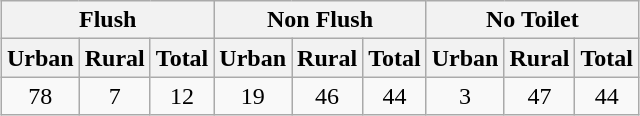<table class="wikitable" style="margin-left: auto; margin-right: auto; text-align: center">
<tr>
<th colspan="3">Flush</th>
<th colspan="3">Non Flush</th>
<th colspan="3">No Toilet</th>
</tr>
<tr>
<th>Urban</th>
<th>Rural</th>
<th>Total</th>
<th>Urban</th>
<th>Rural</th>
<th>Total</th>
<th>Urban</th>
<th>Rural</th>
<th>Total</th>
</tr>
<tr>
<td>78</td>
<td>7</td>
<td>12</td>
<td>19</td>
<td>46</td>
<td>44</td>
<td>3</td>
<td>47</td>
<td>44</td>
</tr>
</table>
